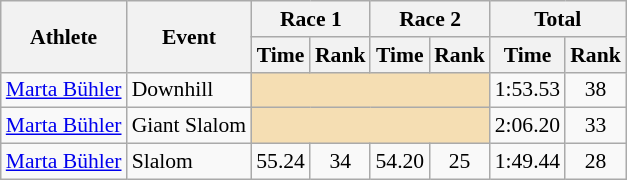<table class="wikitable" style="font-size:90%">
<tr>
<th rowspan="2">Athlete</th>
<th rowspan="2">Event</th>
<th colspan="2">Race 1</th>
<th colspan="2">Race 2</th>
<th colspan="2">Total</th>
</tr>
<tr>
<th>Time</th>
<th>Rank</th>
<th>Time</th>
<th>Rank</th>
<th>Time</th>
<th>Rank</th>
</tr>
<tr>
<td><a href='#'>Marta Bühler</a></td>
<td>Downhill</td>
<td colspan="4" bgcolor="wheat"></td>
<td align="center">1:53.53</td>
<td align="center">38</td>
</tr>
<tr>
<td><a href='#'>Marta Bühler</a></td>
<td>Giant Slalom</td>
<td colspan="4" bgcolor="wheat"></td>
<td align="center">2:06.20</td>
<td align="center">33</td>
</tr>
<tr>
<td><a href='#'>Marta Bühler</a></td>
<td>Slalom</td>
<td align="center">55.24</td>
<td align="center">34</td>
<td align="center">54.20</td>
<td align="center">25</td>
<td align="center">1:49.44</td>
<td align="center">28</td>
</tr>
</table>
